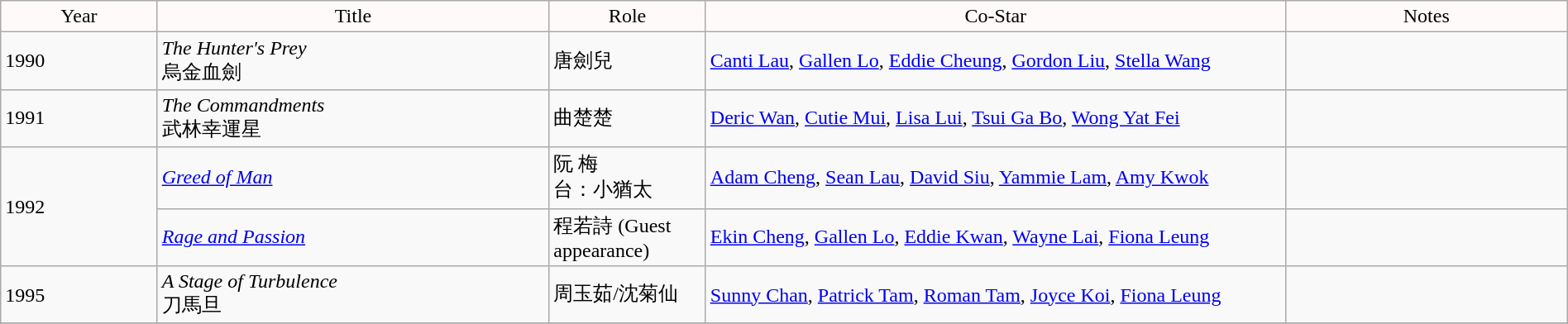<table class="wikitable" width="100%">
<tr style="background:snow; color:black" align=center>
<td style="width:10%">Year</td>
<td style="width:25%">Title</td>
<td style="width:10%">Role</td>
<td style="width:37%">Co-Star</td>
<td style="width:18%">Notes</td>
</tr>
<tr ---->
<td rowspan="1" width="10%">1990</td>
<td><em>The Hunter's Prey</em><br>烏金血劍</td>
<td>唐劍兒</td>
<td><a href='#'>Canti Lau</a>, <a href='#'>Gallen Lo</a>, <a href='#'>Eddie Cheung</a>, <a href='#'>Gordon Liu</a>, <a href='#'>Stella Wang</a></td>
<td></td>
</tr>
<tr ---->
<td rowspan="1" width="10%">1991</td>
<td><em>The Commandments</em><br>武林幸運星</td>
<td>曲楚楚</td>
<td><a href='#'>Deric Wan</a>, <a href='#'>Cutie Mui</a>, <a href='#'>Lisa Lui</a>, <a href='#'>Tsui Ga Bo</a>, <a href='#'>Wong Yat Fei</a></td>
<td></td>
</tr>
<tr ---->
<td rowspan="2" width="10%">1992</td>
<td><em><a href='#'>Greed of Man</a></em></td>
<td>阮 梅<br>台：小猶太</td>
<td><a href='#'>Adam Cheng</a>, <a href='#'>Sean Lau</a>, <a href='#'>David Siu</a>, <a href='#'>Yammie Lam</a>, <a href='#'>Amy Kwok</a></td>
<td></td>
</tr>
<tr ---->
<td><em><a href='#'>Rage and Passion</a></em></td>
<td>程若詩 (Guest appearance)</td>
<td><a href='#'>Ekin Cheng</a>, <a href='#'>Gallen Lo</a>, <a href='#'>Eddie Kwan</a>, <a href='#'>Wayne Lai</a>, <a href='#'>Fiona Leung</a></td>
<td></td>
</tr>
<tr ---->
<td rowspan="1" width="10%">1995</td>
<td><em>A Stage of Turbulence</em><br>刀馬旦</td>
<td>周玉茹/沈菊仙</td>
<td><a href='#'>Sunny Chan</a>, <a href='#'>Patrick Tam</a>, <a href='#'>Roman Tam</a>, <a href='#'>Joyce Koi</a>, <a href='#'>Fiona Leung</a></td>
<td></td>
</tr>
<tr ---->
</tr>
</table>
